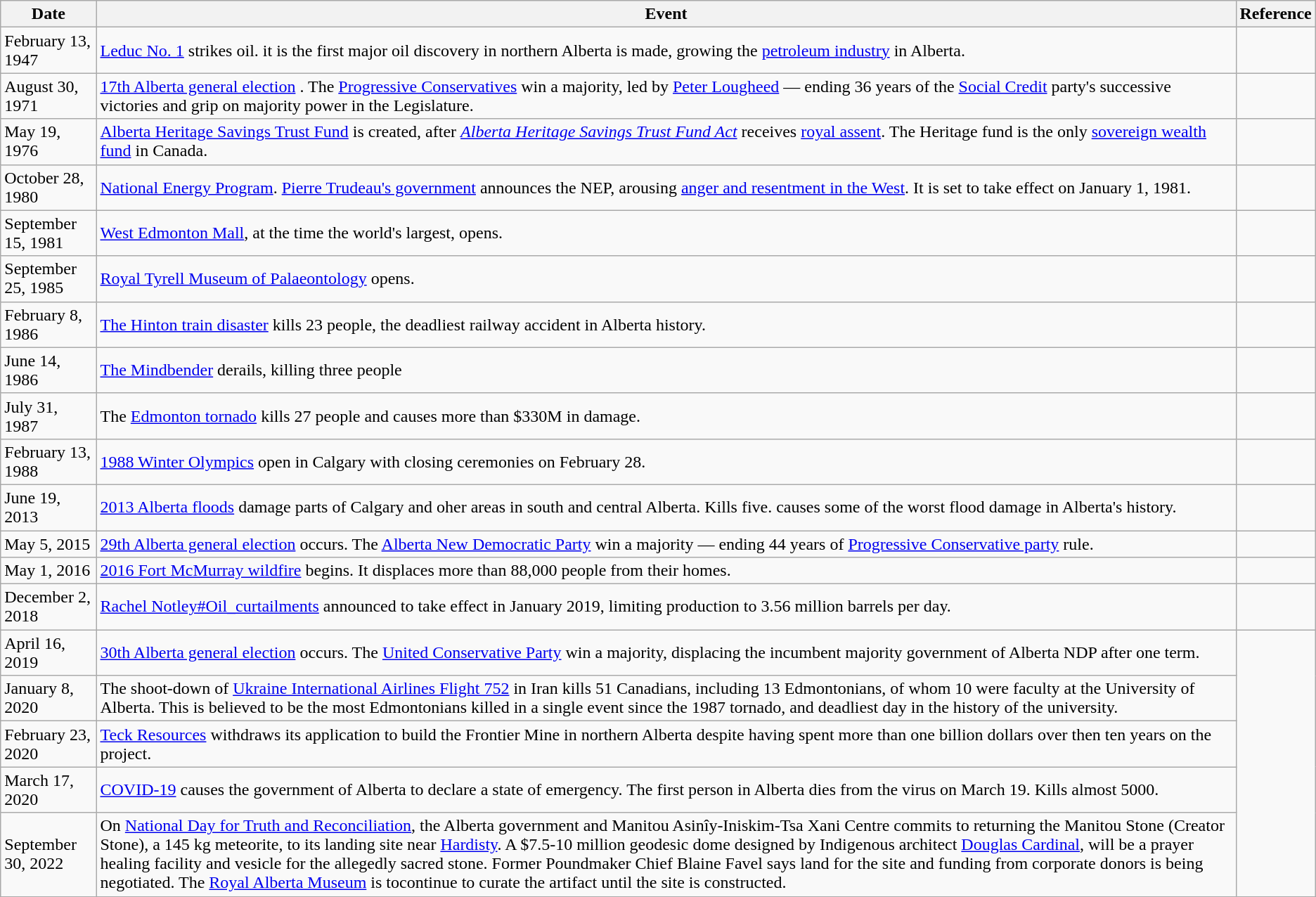<table class="wikitable sortable">
<tr>
<th>Date</th>
<th>Event</th>
<th>Reference</th>
</tr>
<tr>
<td>February 13, 1947</td>
<td><a href='#'>Leduc No. 1</a> strikes oil. it is the first major oil discovery in northern Alberta is made, growing the <a href='#'>petroleum industry</a> in Alberta.</td>
<td></td>
</tr>
<tr>
<td>August 30, 1971</td>
<td><a href='#'>17th Alberta general election</a> . The <a href='#'>Progressive Conservatives</a> win a majority, led by <a href='#'>Peter Lougheed</a> — ending 36 years of the <a href='#'>Social Credit</a> party's successive victories and grip on majority power in the Legislature.</td>
<td></td>
</tr>
<tr>
<td>May 19, 1976</td>
<td><a href='#'>Alberta Heritage Savings Trust Fund</a> is created, after <em><a href='#'>Alberta Heritage Savings Trust Fund Act</a></em> receives <a href='#'>royal assent</a>. The Heritage fund is the only <a href='#'>sovereign wealth fund</a> in Canada.</td>
<td></td>
</tr>
<tr>
<td>October 28, 1980</td>
<td><a href='#'>National Energy Program</a>. <a href='#'>Pierre Trudeau's government</a> announces the NEP, arousing <a href='#'>anger and resentment in the West</a>. It is set to take effect on January 1, 1981.</td>
<td></td>
</tr>
<tr>
<td>September 15, 1981</td>
<td><a href='#'>West Edmonton Mall</a>, at the time the world's largest, opens.</td>
<td></td>
</tr>
<tr>
<td>September 25, 1985</td>
<td><a href='#'>Royal Tyrell Museum of Palaeontology</a> opens.</td>
<td></td>
</tr>
<tr>
<td>February 8, 1986</td>
<td><a href='#'>The Hinton train disaster</a> kills 23 people, the deadliest railway accident in Alberta history.</td>
<td></td>
</tr>
<tr>
<td>June 14, 1986</td>
<td><a href='#'>The Mindbender</a> derails, killing three people</td>
<td></td>
</tr>
<tr>
<td>July 31, 1987</td>
<td>The <a href='#'>Edmonton tornado</a> kills 27 people and causes more than $330M in damage.</td>
<td></td>
</tr>
<tr>
<td>February 13, 1988</td>
<td><a href='#'>1988 Winter Olympics</a> open in Calgary with closing ceremonies on February 28.</td>
<td></td>
</tr>
<tr>
<td>June 19, 2013</td>
<td><a href='#'>2013 Alberta floods</a> damage parts of Calgary and oher areas in south and central Alberta. Kills five. causes some of the worst flood damage in Alberta's history.</td>
<td></td>
</tr>
<tr>
<td>May 5, 2015</td>
<td><a href='#'>29th Alberta general election</a> occurs. The <a href='#'>Alberta New Democratic Party</a> win a majority — ending 44 years of <a href='#'>Progressive Conservative party</a> rule.</td>
<td></td>
</tr>
<tr>
<td>May 1, 2016</td>
<td><a href='#'>2016 Fort McMurray wildfire</a> begins. It displaces more than 88,000 people from their homes.</td>
<td></td>
</tr>
<tr>
<td>December 2, 2018</td>
<td><a href='#'>Rachel Notley#Oil_curtailments</a> announced to take effect in January 2019, limiting production to 3.56 million barrels per day.</td>
<td></td>
</tr>
<tr>
<td>April 16, 2019</td>
<td><a href='#'>30th Alberta general election</a> occurs. The <a href='#'>United Conservative Party</a> win a majority, displacing the incumbent majority government of Alberta NDP after one term.</td>
</tr>
<tr>
<td>January 8, 2020</td>
<td>The shoot-down of <a href='#'>Ukraine International Airlines Flight 752</a> in Iran kills 51 Canadians, including 13 Edmontonians, of whom 10 were faculty at the University of Alberta.  This is believed to be the most Edmontonians killed in a single event since the 1987 tornado, and deadliest day in the history of the university.</td>
</tr>
<tr>
<td>February 23, 2020</td>
<td><a href='#'>Teck Resources</a> withdraws its application to build the Frontier Mine in northern Alberta despite having spent more than one billion dollars over then ten years on the project.</td>
</tr>
<tr>
<td>March 17, 2020</td>
<td><a href='#'>COVID-19</a> causes the government of Alberta to declare a state of emergency. The first person in Alberta dies from the virus on March 19. Kills almost 5000.</td>
</tr>
<tr>
<td>September 30, 2022</td>
<td>On <a href='#'>National Day for Truth and Reconciliation</a>, the Alberta government and Manitou Asinîy-Iniskim-Tsa Xani Centre commits to returning the Manitou Stone (Creator Stone), a 145 kg meteorite, to its landing site near <a href='#'>Hardisty</a>. A $7.5-10 million geodesic dome designed by Indigenous architect <a href='#'>Douglas Cardinal</a>, will be a prayer healing facility and vesicle for the allegedly sacred stone. Former Poundmaker Chief Blaine Favel says land for the site and funding from corporate donors is being negotiated. The <a href='#'>Royal Alberta Museum</a> is tocontinue to curate the artifact until the site is constructed.</td>
</tr>
</table>
